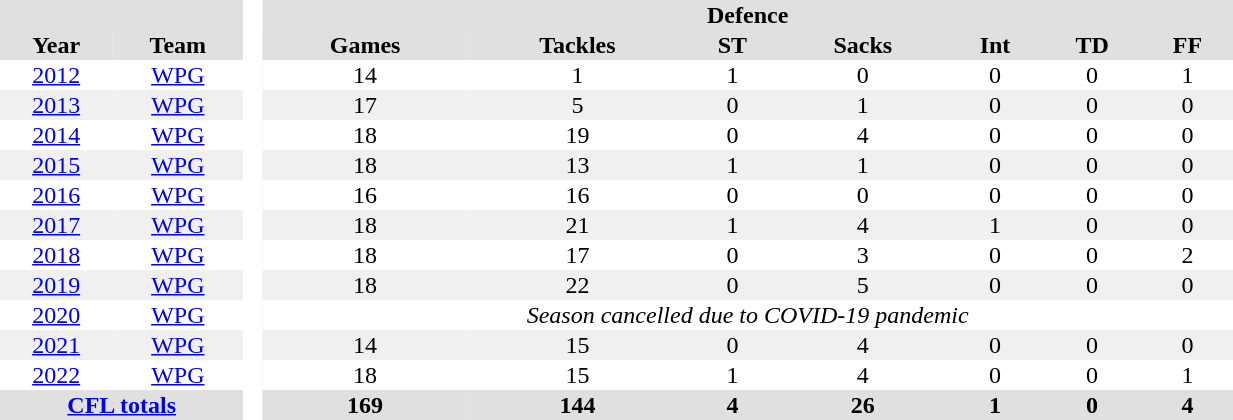<table BORDER="0" CELLPADDING="1" CELLSPACING="0" width="65%" style="text-align:center">
<tr bgcolor="#e0e0e0">
<th colspan="2"></th>
<th rowspan="102" bgcolor="#ffffff"> </th>
<th colspan="7">Defence</th>
</tr>
<tr bgcolor="#e0e0e0">
<th>Year</th>
<th>Team</th>
<th>Games</th>
<th>Tackles</th>
<th>ST</th>
<th>Sacks</th>
<th>Int</th>
<th>TD</th>
<th>FF</th>
</tr>
<tr>
<td><a href='#'>2012</a></td>
<td><a href='#'>WPG</a></td>
<td>14</td>
<td>1</td>
<td>1</td>
<td>0</td>
<td>0</td>
<td>0</td>
<td>1</td>
</tr>
<tr ALIGN="center" bgcolor="#f0f0f0">
<td><a href='#'>2013</a></td>
<td><a href='#'>WPG</a></td>
<td>17</td>
<td>5</td>
<td>0</td>
<td>1</td>
<td>0</td>
<td>0</td>
<td>0</td>
</tr>
<tr>
<td><a href='#'>2014</a></td>
<td><a href='#'>WPG</a></td>
<td>18</td>
<td>19</td>
<td>0</td>
<td>4</td>
<td>0</td>
<td>0</td>
<td>0</td>
</tr>
<tr ALIGN="center" bgcolor="#f0f0f0">
<td><a href='#'>2015</a></td>
<td><a href='#'>WPG</a></td>
<td>18</td>
<td>13</td>
<td>1</td>
<td>1</td>
<td>0</td>
<td>0</td>
<td>0</td>
</tr>
<tr>
<td><a href='#'>2016</a></td>
<td><a href='#'>WPG</a></td>
<td>16</td>
<td>16</td>
<td>0</td>
<td>0</td>
<td>0</td>
<td>0</td>
<td>0</td>
</tr>
<tr ALIGN="center" bgcolor="#f0f0f0">
<td><a href='#'>2017</a></td>
<td><a href='#'>WPG</a></td>
<td>18</td>
<td>21</td>
<td>1</td>
<td>4</td>
<td>1</td>
<td>0</td>
<td>0</td>
</tr>
<tr>
<td><a href='#'>2018</a></td>
<td><a href='#'>WPG</a></td>
<td>18</td>
<td>17</td>
<td>0</td>
<td>3</td>
<td>0</td>
<td>0</td>
<td>2</td>
</tr>
<tr ALIGN="center" bgcolor="#f0f0f0">
<td><a href='#'>2019</a></td>
<td><a href='#'>WPG</a></td>
<td>18</td>
<td>22</td>
<td>0</td>
<td>5</td>
<td>0</td>
<td>0</td>
<td>0</td>
</tr>
<tr>
<td><a href='#'>2020</a></td>
<td><a href='#'>WPG</a></td>
<td colspan="7"><em>Season cancelled due to COVID-19 pandemic</em></td>
</tr>
<tr ALIGN="center" bgcolor="#f0f0f0">
<td><a href='#'>2021</a></td>
<td><a href='#'>WPG</a></td>
<td>14</td>
<td>15</td>
<td>0</td>
<td>4</td>
<td>0</td>
<td>0</td>
<td>0</td>
</tr>
<tr>
<td><a href='#'>2022</a></td>
<td><a href='#'>WPG</a></td>
<td>18</td>
<td>15</td>
<td>1</td>
<td>4</td>
<td>0</td>
<td>0</td>
<td>1</td>
</tr>
<tr bgcolor="#e0e0e0">
<th colspan="2"><a href='#'>CFL totals</a></th>
<th>169</th>
<th>144</th>
<th>4</th>
<th>26</th>
<th>1</th>
<th>0</th>
<th>4</th>
</tr>
</table>
